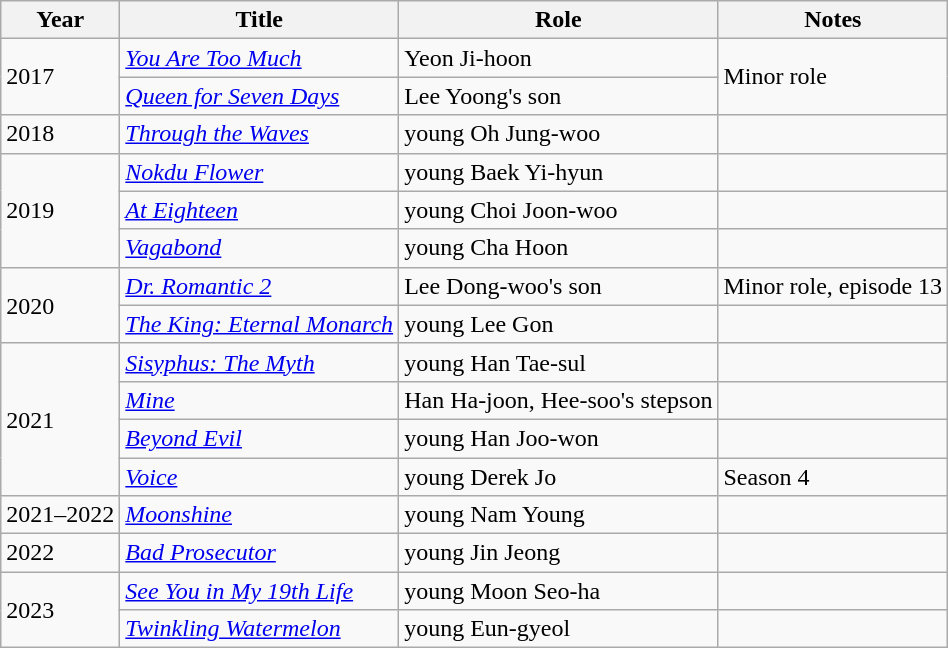<table class="wikitable sortable">
<tr>
<th>Year</th>
<th>Title</th>
<th>Role</th>
<th>Notes</th>
</tr>
<tr>
<td rowspan=2>2017</td>
<td><em><a href='#'>You Are Too Much</a></em></td>
<td>Yeon Ji-hoon</td>
<td rowspan="2">Minor role</td>
</tr>
<tr>
<td><em><a href='#'>Queen for Seven Days</a></em></td>
<td>Lee Yoong's son</td>
</tr>
<tr>
<td>2018</td>
<td><em><a href='#'>Through the Waves</a></em></td>
<td>young Oh Jung-woo</td>
<td></td>
</tr>
<tr>
<td rowspan=3>2019</td>
<td><em><a href='#'>Nokdu Flower</a></em></td>
<td>young Baek Yi-hyun</td>
<td></td>
</tr>
<tr>
<td><em><a href='#'>At Eighteen</a></em></td>
<td>young Choi Joon-woo</td>
<td></td>
</tr>
<tr>
<td><em><a href='#'>Vagabond</a></em></td>
<td>young Cha Hoon</td>
<td></td>
</tr>
<tr>
<td rowspan=2>2020</td>
<td><em><a href='#'>Dr. Romantic 2</a></em></td>
<td>Lee Dong-woo's son</td>
<td>Minor role, episode 13</td>
</tr>
<tr>
<td><em><a href='#'>The King: Eternal Monarch</a></em></td>
<td>young Lee Gon</td>
<td></td>
</tr>
<tr>
<td rowspan=4>2021</td>
<td><em><a href='#'>Sisyphus: The Myth</a></em></td>
<td>young Han Tae-sul</td>
<td></td>
</tr>
<tr>
<td><em><a href='#'>Mine</a></em></td>
<td>Han Ha-joon, Hee-soo's stepson</td>
<td></td>
</tr>
<tr>
<td><em><a href='#'>Beyond Evil</a></em></td>
<td>young Han Joo-won</td>
<td></td>
</tr>
<tr>
<td><em><a href='#'>Voice</a></em></td>
<td>young Derek Jo</td>
<td>Season 4</td>
</tr>
<tr>
<td>2021–2022</td>
<td><em><a href='#'>Moonshine</a></em></td>
<td>young Nam Young</td>
<td></td>
</tr>
<tr>
<td>2022</td>
<td><em><a href='#'>Bad Prosecutor</a></em></td>
<td>young Jin Jeong</td>
<td></td>
</tr>
<tr>
<td rowspan="2">2023</td>
<td><em><a href='#'>See You in My 19th Life</a></em></td>
<td>young Moon Seo-ha</td>
<td></td>
</tr>
<tr>
<td><em><a href='#'>Twinkling Watermelon</a></em></td>
<td>young Eun-gyeol</td>
<td></td>
</tr>
</table>
